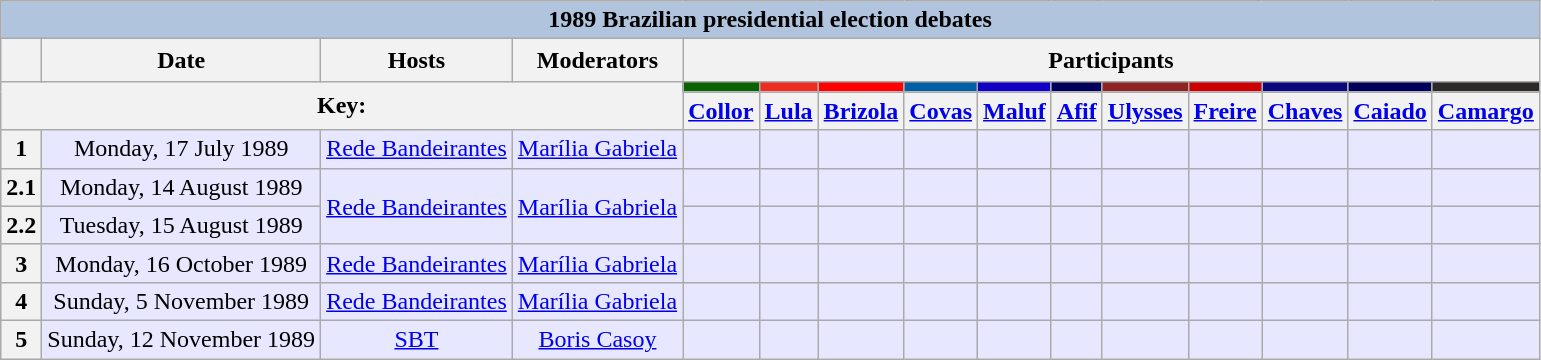<table class="plainrowheaders wikitable" style=text-align:center>
<tr>
<th colspan=15 style=background:#B0C4DE>1989 Brazilian presidential election debates</th>
</tr>
<tr style=line-height:1.3>
<th></th>
<th>Date</th>
<th>Hosts</th>
<th>Moderators</th>
<th colspan=11 scope=col>Participants</th>
</tr>
<tr>
<th colspan=4 rowspan=2>Key:<br></th>
<th scope=col style=background:#0B6202><small><a href='#'></a></small></th>
<th scope=col style=background:#EB2E21><small><a href='#'></a></small></th>
<th scope=col style=background:#FF0000><small><a href='#'></a></small></th>
<th scope=col style=background:#005FA4><small><a href='#'></a></small></th>
<th scope=col style=background:#1200C4><small><a href='#'></a></small></th>
<th scope=col style=background:#00005A><small><a href='#'></a></small></th>
<th scope=col style=background:#8D2423><small><a href='#'></a></small></th>
<th scope=col style=background:#CC0001><small><a href='#'></a></small></th>
<th scope=col style=background:#09077B><small><a href='#'></a></small></th>
<th scope=col style=background:#010059><small></small></th>
<th scope=col style=background:#2B2A29><small><a href='#'></a></small></th>
</tr>
<tr>
<th><a href='#'>Collor</a></th>
<th><a href='#'>Lula</a></th>
<th><a href='#'>Brizola</a></th>
<th><a href='#'>Covas</a></th>
<th><a href='#'>Maluf</a></th>
<th><a href='#'>Afif</a></th>
<th><a href='#'>Ulysses</a></th>
<th><a href='#'>Freire</a></th>
<th><a href='#'>Chaves</a></th>
<th><a href='#'>Caiado</a></th>
<th><a href='#'>Camargo</a></th>
</tr>
<tr style=background:#e7e7ff>
<th scope=row style=text-align:center>1</th>
<td>Monday, 17 July 1989</td>
<td><a href='#'>Rede Bandeirantes</a></td>
<td><a href='#'>Marília Gabriela</a></td>
<td></td>
<td></td>
<td></td>
<td></td>
<td></td>
<td></td>
<td></td>
<td></td>
<td></td>
<td></td>
<td></td>
</tr>
<tr style=background:#e7e7ff>
<th scope=row style=text-align:center>2.1</th>
<td>Monday, 14 August 1989</td>
<td rowspan=2><a href='#'>Rede Bandeirantes</a></td>
<td rowspan=2><a href='#'>Marília Gabriela</a></td>
<td></td>
<td></td>
<td></td>
<td></td>
<td></td>
<td></td>
<td></td>
<td></td>
<td></td>
<td></td>
<td></td>
</tr>
<tr style=background:#e7e7ff>
<th scope=row style=text-align:center>2.2</th>
<td>Tuesday, 15 August 1989</td>
<td></td>
<td></td>
<td></td>
<td></td>
<td></td>
<td></td>
<td></td>
<td></td>
<td></td>
<td></td>
<td></td>
</tr>
<tr style=background:#e7e7ff>
<th scope=row style=text-align:center>3</th>
<td>Monday, 16 October 1989</td>
<td><a href='#'>Rede Bandeirantes</a></td>
<td><a href='#'>Marília Gabriela</a></td>
<td></td>
<td></td>
<td></td>
<td></td>
<td></td>
<td></td>
<td></td>
<td></td>
<td></td>
<td></td>
<td></td>
</tr>
<tr style=background:#e7e7ff>
<th scope=row style=text-align:center>4</th>
<td>Sunday, 5 November 1989</td>
<td><a href='#'>Rede Bandeirantes</a></td>
<td><a href='#'>Marília Gabriela</a></td>
<td></td>
<td></td>
<td></td>
<td></td>
<td></td>
<td></td>
<td></td>
<td></td>
<td></td>
<td></td>
<td></td>
</tr>
<tr style=background:#e7e7ff>
<th scope=row style=text-align:center>5</th>
<td>Sunday, 12 November 1989</td>
<td><a href='#'>SBT</a></td>
<td><a href='#'>Boris Casoy</a></td>
<td></td>
<td></td>
<td></td>
<td></td>
<td></td>
<td></td>
<td></td>
<td></td>
<td></td>
<td></td>
<td></td>
</tr>
</table>
